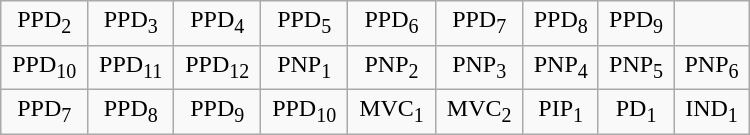<table class="wikitable" style="text-align:center" width="500px">
<tr>
<td>PPD<sub>2</sub></td>
<td>PPD<sub>3</sub></td>
<td>PPD<sub>4</sub></td>
<td>PPD<sub>5</sub></td>
<td>PPD<sub>6</sub></td>
<td>PPD<sub>7</sub></td>
<td>PPD<sub>8</sub></td>
<td>PPD<sub>9</sub></td>
</tr>
<tr>
<td>PPD<sub>10</sub></td>
<td>PPD<sub>11</sub></td>
<td>PPD<sub>12</sub></td>
<td>PNP<sub>1</sub></td>
<td>PNP<sub>2</sub></td>
<td>PNP<sub>3</sub></td>
<td>PNP<sub>4</sub></td>
<td>PNP<sub>5</sub></td>
<td>PNP<sub>6</sub></td>
</tr>
<tr>
<td>PPD<sub>7</sub></td>
<td>PPD<sub>8</sub></td>
<td>PPD<sub>9</sub></td>
<td>PPD<sub>10</sub></td>
<td>MVC<sub>1</sub></td>
<td>MVC<sub>2</sub></td>
<td>PIP<sub>1</sub></td>
<td>PD<sub>1</sub></td>
<td>IND<sub>1</sub></td>
</tr>
</table>
